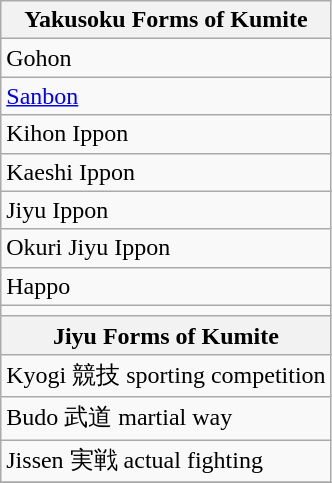<table class="wikitable">
<tr>
<th>Yakusoku Forms of Kumite</th>
</tr>
<tr>
<td>Gohon</td>
</tr>
<tr>
<td><a href='#'>Sanbon</a></td>
</tr>
<tr>
<td>Kihon Ippon</td>
</tr>
<tr>
<td>Kaeshi Ippon</td>
</tr>
<tr>
<td>Jiyu Ippon</td>
</tr>
<tr>
<td>Okuri Jiyu Ippon</td>
</tr>
<tr>
<td>Happo</td>
</tr>
<tr>
<td></td>
</tr>
<tr>
<th>Jiyu Forms of Kumite</th>
</tr>
<tr>
<td>Kyogi 競技 sporting competition</td>
</tr>
<tr>
<td>Budo 武道  martial way</td>
</tr>
<tr>
<td>Jissen 実戦 actual fighting</td>
</tr>
<tr>
</tr>
</table>
